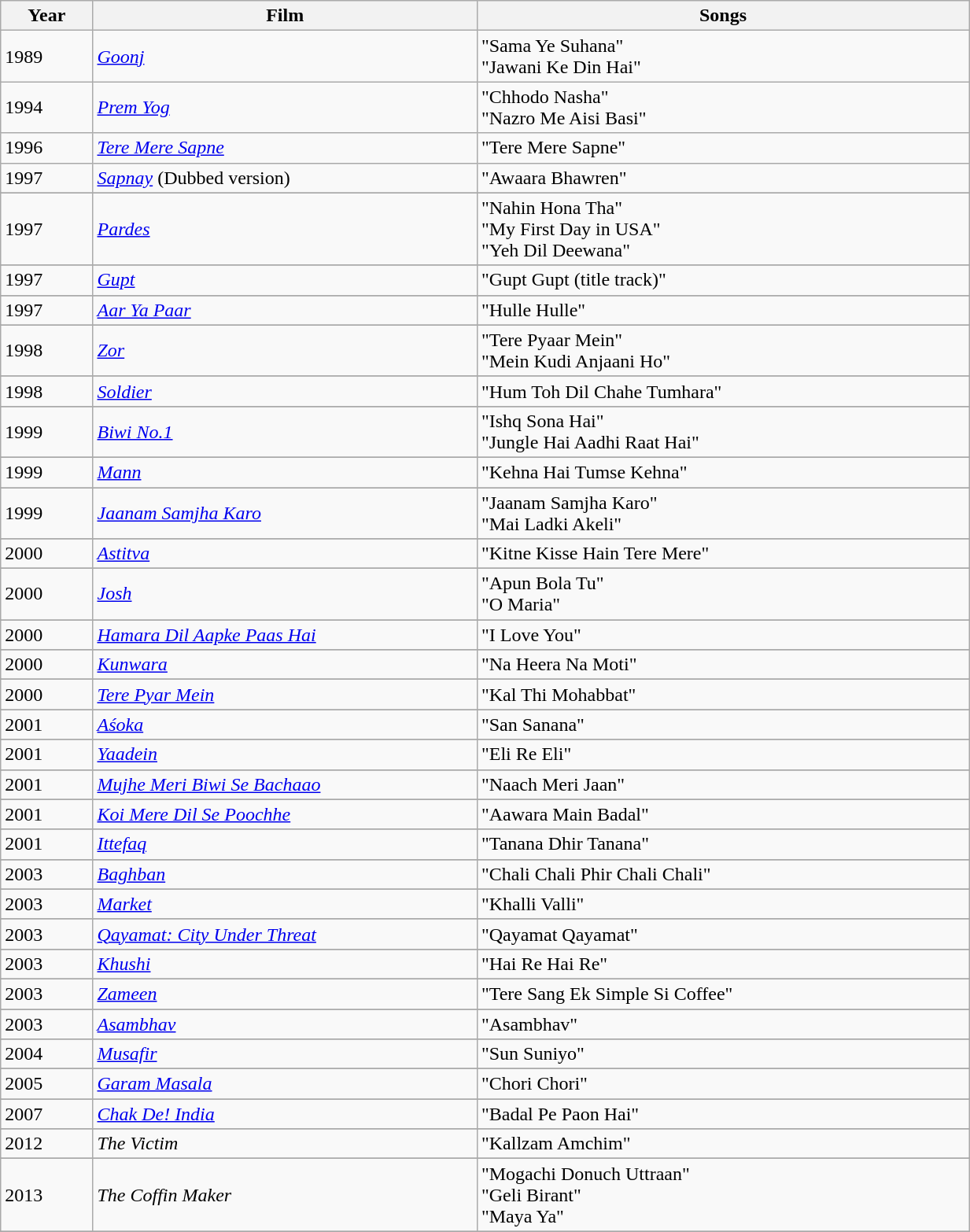<table width="65%" class="wikitable plainrowheaders sortable">
<tr>
<th width="6%">Year</th>
<th width="25%">Film</th>
<th width="32%">Songs</th>
</tr>
<tr>
<td>1989</td>
<td><em><a href='#'>Goonj</a></em></td>
<td>"Sama Ye Suhana"<br>"Jawani Ke Din Hai"</td>
</tr>
<tr>
<td>1994</td>
<td><em><a href='#'>Prem Yog</a></em></td>
<td>"Chhodo Nasha"<br>"Nazro Me Aisi Basi"</td>
</tr>
<tr>
<td>1996</td>
<td><em><a href='#'>Tere Mere Sapne</a></em></td>
<td>"Tere Mere Sapne"</td>
</tr>
<tr>
<td>1997</td>
<td><em><a href='#'>Sapnay</a></em> (Dubbed version)</td>
<td>"Awaara Bhawren"</td>
</tr>
<tr>
</tr>
<tr>
<td>1997</td>
<td><em><a href='#'>Pardes</a></em></td>
<td>"Nahin Hona Tha"<br>"My First Day in USA"<br>"Yeh Dil Deewana"</td>
</tr>
<tr>
</tr>
<tr>
<td>1997</td>
<td><em><a href='#'>Gupt</a></em></td>
<td>"Gupt Gupt (title track)"</td>
</tr>
<tr>
</tr>
<tr>
<td>1997</td>
<td><em><a href='#'>Aar Ya Paar</a></em></td>
<td>"Hulle Hulle"</td>
</tr>
<tr>
</tr>
<tr>
<td>1998</td>
<td><em><a href='#'>Zor</a></em></td>
<td>"Tere Pyaar Mein"<br>"Mein Kudi Anjaani Ho"</td>
</tr>
<tr>
</tr>
<tr>
<td>1998</td>
<td><em><a href='#'>Soldier</a></em></td>
<td>"Hum Toh Dil Chahe Tumhara"</td>
</tr>
<tr>
</tr>
<tr>
<td>1999</td>
<td><em><a href='#'>Biwi No.1</a></em></td>
<td>"Ishq Sona Hai"<br>"Jungle Hai Aadhi Raat Hai"</td>
</tr>
<tr>
</tr>
<tr>
<td>1999</td>
<td><em><a href='#'>Mann</a></em></td>
<td>"Kehna Hai Tumse Kehna"</td>
</tr>
<tr>
</tr>
<tr>
<td>1999</td>
<td><em><a href='#'>Jaanam Samjha Karo</a></em></td>
<td>"Jaanam Samjha Karo"<br>"Mai Ladki Akeli"</td>
</tr>
<tr>
</tr>
<tr>
<td>2000</td>
<td><em><a href='#'>Astitva</a></em></td>
<td>"Kitne Kisse Hain Tere Mere"</td>
</tr>
<tr>
</tr>
<tr>
<td>2000</td>
<td><em><a href='#'>Josh</a></em></td>
<td>"Apun Bola Tu"<br>"O Maria"</td>
</tr>
<tr>
</tr>
<tr>
<td>2000</td>
<td><em><a href='#'>Hamara Dil Aapke Paas Hai</a></em></td>
<td>"I Love You"</td>
</tr>
<tr>
</tr>
<tr>
<td>2000</td>
<td><em><a href='#'>Kunwara</a></em></td>
<td>"Na Heera Na Moti"</td>
</tr>
<tr>
</tr>
<tr>
<td>2000</td>
<td><em><a href='#'>Tere Pyar Mein</a></em></td>
<td>"Kal Thi Mohabbat"</td>
</tr>
<tr>
</tr>
<tr>
<td>2001</td>
<td><em><a href='#'>Aśoka</a></em></td>
<td>"San Sanana"</td>
</tr>
<tr>
</tr>
<tr>
<td>2001</td>
<td><em><a href='#'>Yaadein</a></em></td>
<td>"Eli Re Eli"</td>
</tr>
<tr>
</tr>
<tr>
<td>2001</td>
<td><em><a href='#'>Mujhe Meri Biwi Se Bachaao</a></em></td>
<td>"Naach Meri Jaan"</td>
</tr>
<tr>
</tr>
<tr>
<td>2001</td>
<td><em><a href='#'>Koi Mere Dil Se Poochhe</a></em></td>
<td>"Aawara Main Badal"</td>
</tr>
<tr>
</tr>
<tr>
<td>2001</td>
<td><em><a href='#'>Ittefaq</a></em></td>
<td>"Tanana Dhir Tanana"</td>
</tr>
<tr>
</tr>
<tr>
<td>2003</td>
<td><em><a href='#'>Baghban</a></em></td>
<td>"Chali Chali Phir Chali Chali"</td>
</tr>
<tr>
</tr>
<tr>
<td>2003</td>
<td><em><a href='#'>Market</a></em></td>
<td>"Khalli Valli"</td>
</tr>
<tr>
</tr>
<tr>
<td>2003</td>
<td><em><a href='#'>Qayamat: City Under Threat</a></em></td>
<td>"Qayamat Qayamat"</td>
</tr>
<tr>
</tr>
<tr>
<td>2003</td>
<td><em><a href='#'>Khushi</a></em></td>
<td>"Hai Re Hai Re"</td>
</tr>
<tr>
</tr>
<tr>
<td>2003</td>
<td><em><a href='#'>Zameen</a></em></td>
<td>"Tere Sang Ek Simple Si Coffee"</td>
</tr>
<tr>
</tr>
<tr>
<td>2003</td>
<td><em><a href='#'>Asambhav</a></em></td>
<td>"Asambhav"</td>
</tr>
<tr>
</tr>
<tr>
<td>2004</td>
<td><em><a href='#'>Musafir</a></em></td>
<td>"Sun Suniyo"</td>
</tr>
<tr>
</tr>
<tr>
<td>2005</td>
<td><em><a href='#'>Garam Masala</a></em></td>
<td>"Chori Chori"</td>
</tr>
<tr>
</tr>
<tr>
<td>2007</td>
<td><em><a href='#'>Chak De! India</a></em></td>
<td>"Badal Pe Paon Hai"</td>
</tr>
<tr>
</tr>
<tr>
<td>2012</td>
<td><em>The Victim</em></td>
<td>"Kallzam Amchim"</td>
</tr>
<tr>
</tr>
<tr>
<td>2013</td>
<td><em>The Coffin Maker</em></td>
<td>"Mogachi Donuch Uttraan"<br>"Geli Birant"<br>"Maya Ya"</td>
</tr>
<tr>
</tr>
</table>
